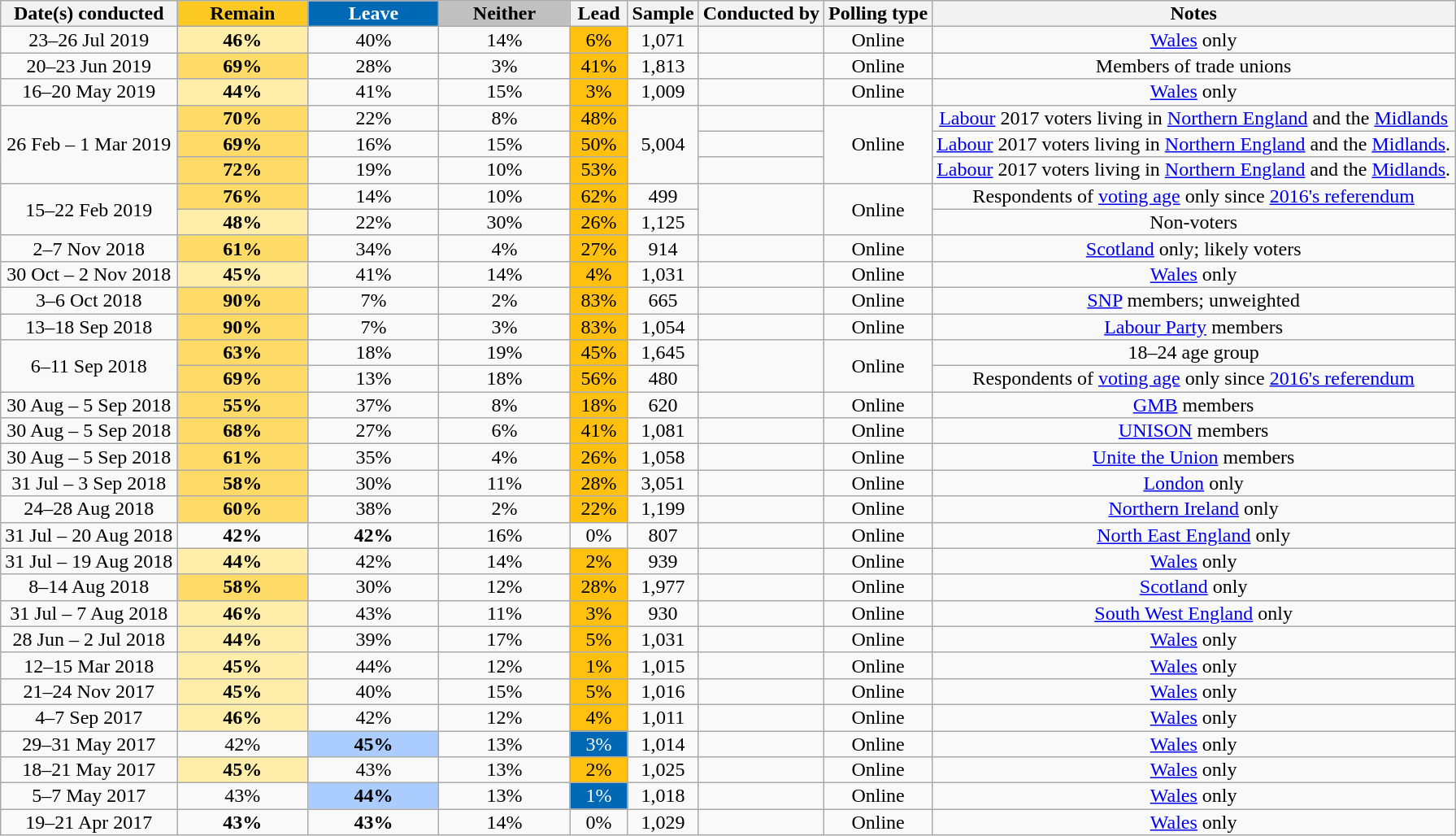<table class="wikitable sortable mw-datatable" style="text-align:center;line-height:14px;">
<tr>
<th>Date(s) conducted</th>
<th data-sort-type="number" style="background-color:#fcc822; width:100px;">Remain</th>
<th data-sort-type="number" style="background-color:#0069b5; color:white; width:100px;">Leave</th>
<th data-sort-type="number" style="background-color:silver; width:100px;">Neither</th>
<th data-sort-type="number" style="width:40px">Lead</th>
<th data-sort-type="number">Sample</th>
<th>Conducted by</th>
<th>Polling type</th>
<th>Notes</th>
</tr>
<tr>
<td data-sort-value="2019-07-26">23–26 Jul 2019</td>
<td style="background: rgb(255, 238, 170);"><strong>46%</strong></td>
<td>40%</td>
<td>14%</td>
<td style="background: rgb(255, 192, 16);">6%</td>
<td>1,071</td>
<td></td>
<td>Online</td>
<td><a href='#'>Wales</a> only</td>
</tr>
<tr>
<td data-sort-value="2019-06-23">20–23 Jun 2019</td>
<td style="background: rgb(253, 219, 102);"><strong>69%</strong></td>
<td>28%</td>
<td>3%</td>
<td style="background: rgb(255, 192, 16);">41%</td>
<td>1,813</td>
<td></td>
<td>Online</td>
<td>Members of trade unions</td>
</tr>
<tr>
<td data-sort-value="2019-05-20">16–20 May 2019</td>
<td style="background: rgb(255, 238, 170);"><strong>44%</strong></td>
<td>41%</td>
<td>15%</td>
<td style="background: rgb(255, 192, 16);">3%</td>
<td>1,009</td>
<td></td>
<td>Online</td>
<td><a href='#'>Wales</a> only</td>
</tr>
<tr>
<td rowspan="3" data-sort-value="2019-03-01">26 Feb – 1 Mar 2019</td>
<td style="background: rgb(253, 219, 102);"><strong>70%</strong></td>
<td>22%</td>
<td>8%</td>
<td style="background: rgb(255, 192, 16);">48%</td>
<td rowspan="3">5,004</td>
<td></td>
<td rowspan="3">Online</td>
<td><a href='#'>Labour</a> 2017 voters living in <a href='#'>Northern England</a> and the <a href='#'>Midlands</a></td>
</tr>
<tr>
<td style="background: rgb(253, 219, 102);"><strong>69%</strong></td>
<td>16%</td>
<td>15%</td>
<td style="background: rgb(255, 192, 16);">50%</td>
<td></td>
<td><a href='#'>Labour</a> 2017 voters living in <a href='#'>Northern England</a> and the <a href='#'>Midlands</a>. </td>
</tr>
<tr>
<td style="background: rgb(253, 219, 102);"><strong>72%</strong></td>
<td>19%</td>
<td>10%</td>
<td style="background: rgb(255, 192, 16);">53%</td>
<td></td>
<td><a href='#'>Labour</a> 2017 voters living in <a href='#'>Northern England</a> and the <a href='#'>Midlands</a>. </td>
</tr>
<tr>
<td rowspan="2" data-sort-value="2019-02-22">15–22 Feb 2019</td>
<td style="background: rgb(253, 219, 102);"><strong>76%</strong></td>
<td>14%</td>
<td>10%</td>
<td style="background: rgb(255, 192, 16);">62%</td>
<td>499</td>
<td rowspan="2"></td>
<td rowspan="2">Online</td>
<td>Respondents of <a href='#'>voting age</a> only since <a href='#'>2016's referendum</a></td>
</tr>
<tr>
<td style="background: rgb(255, 238, 170);"><strong>48%</strong></td>
<td>22%</td>
<td>30%</td>
<td style="background: rgb(255, 192, 16);">26%</td>
<td>1,125</td>
<td>Non-voters</td>
</tr>
<tr>
<td data-sort-value="2018-11-07">2–7 Nov 2018</td>
<td style="background: rgb(253, 219, 102);"><strong>61%</strong></td>
<td>34%</td>
<td>4%</td>
<td style="background: rgb(255, 192, 16);">27%</td>
<td>914</td>
<td></td>
<td>Online</td>
<td><a href='#'>Scotland</a> only; likely voters</td>
</tr>
<tr>
<td data-sort-value="2018-11-02">30 Oct – 2 Nov 2018</td>
<td style="background: rgb(255, 238, 170);"><strong>45%</strong></td>
<td>41%</td>
<td>14%</td>
<td style="background: rgb(255, 192, 16);">4%</td>
<td>1,031</td>
<td></td>
<td>Online</td>
<td><a href='#'>Wales</a> only</td>
</tr>
<tr>
<td data-sort-value="2018-10-06">3–6 Oct 2018</td>
<td style="background: rgb(253, 219, 102);"><strong>90%</strong></td>
<td>7%</td>
<td>2%</td>
<td style="background: rgb(255, 192, 16);">83%</td>
<td>665</td>
<td></td>
<td>Online</td>
<td><a href='#'>SNP</a> members; unweighted</td>
</tr>
<tr>
<td data-sort-value="2018-09-18">13–18 Sep 2018</td>
<td style="background: rgb(253, 219, 102);"><strong>90%</strong></td>
<td>7%</td>
<td>3%</td>
<td style="background: rgb(255, 192, 16);">83%</td>
<td>1,054</td>
<td></td>
<td>Online</td>
<td><a href='#'>Labour Party</a> members</td>
</tr>
<tr>
<td rowspan="2" data-sort-value="2018-09-11">6–11 Sep 2018</td>
<td style="background: rgb(253, 219, 102);"><strong>63%</strong></td>
<td>18%</td>
<td>19%</td>
<td style="background: rgb(255, 192, 16);">45%</td>
<td>1,645</td>
<td rowspan="2"></td>
<td rowspan="2">Online</td>
<td>18–24 age group</td>
</tr>
<tr>
<td style="background: rgb(253, 219, 102);"><strong>69%</strong></td>
<td>13%</td>
<td>18%</td>
<td style="background: rgb(255, 192, 16);">56%</td>
<td>480</td>
<td>Respondents of <a href='#'>voting age</a> only since <a href='#'>2016's referendum</a></td>
</tr>
<tr>
<td data-sort-value="2018-09-05">30 Aug – 5 Sep 2018</td>
<td style="background: rgb(253, 219, 102);"><strong>55%</strong></td>
<td>37%</td>
<td>8%</td>
<td style="background: rgb(255, 192, 16);">18%</td>
<td>620</td>
<td></td>
<td>Online</td>
<td><a href='#'>GMB</a> members</td>
</tr>
<tr>
<td data-sort-value="2018-09-05">30 Aug – 5 Sep 2018</td>
<td style="background: rgb(253, 219, 102);"><strong>68%</strong></td>
<td>27%</td>
<td>6%</td>
<td style="background: rgb(255, 192, 16);">41%</td>
<td>1,081</td>
<td></td>
<td>Online</td>
<td><a href='#'>UNISON</a> members</td>
</tr>
<tr>
<td data-sort-value="2018-09-05">30 Aug – 5 Sep 2018</td>
<td style="background: rgb(253, 219, 102);"><strong>61%</strong></td>
<td>35%</td>
<td>4%</td>
<td style="background: rgb(255, 192, 16);">26%</td>
<td>1,058</td>
<td></td>
<td>Online</td>
<td><a href='#'>Unite the Union</a> members</td>
</tr>
<tr>
<td data-sort-value="2018-09-03">31 Jul – 3 Sep 2018</td>
<td style="background: rgb(253, 219, 102);"><strong>58%</strong></td>
<td>30%</td>
<td>11%</td>
<td style="background: rgb(255, 192, 16);">28%</td>
<td>3,051</td>
<td></td>
<td>Online</td>
<td><a href='#'>London</a> only</td>
</tr>
<tr>
<td data-sort-value="2018-08-28">24–28 Aug 2018</td>
<td style="background: rgb(253, 219, 102);"><strong>60%</strong></td>
<td>38%</td>
<td>2%</td>
<td style="background: rgb(255, 192, 16);">22%</td>
<td>1,199</td>
<td></td>
<td>Online</td>
<td><a href='#'>Northern Ireland</a> only</td>
</tr>
<tr>
<td data-sort-value="2018-08-20">31 Jul – 20 Aug 2018</td>
<td><strong>42%</strong></td>
<td><strong>42%</strong></td>
<td>16%</td>
<td>0%</td>
<td>807</td>
<td></td>
<td>Online</td>
<td><a href='#'>North East England</a> only</td>
</tr>
<tr>
<td data-sort-value="2018-08-19">31 Jul – 19 Aug 2018</td>
<td style="background: rgb(255, 238, 170);"><strong>44%</strong></td>
<td>42%</td>
<td>14%</td>
<td style="background: rgb(255, 192, 16);">2%</td>
<td>939</td>
<td></td>
<td>Online</td>
<td><a href='#'>Wales</a> only</td>
</tr>
<tr>
<td data-sort-value="2018-08-14">8–14 Aug 2018</td>
<td style="background: rgb(253, 219, 102);"><strong>58%</strong></td>
<td>30%</td>
<td>12%</td>
<td style="background: rgb(255, 192, 16);">28%</td>
<td>1,977</td>
<td></td>
<td>Online</td>
<td><a href='#'>Scotland</a> only</td>
</tr>
<tr>
<td data-sort-value="2018-08-07">31 Jul – 7 Aug 2018</td>
<td style="background: rgb(255, 238, 170);"><strong>46%</strong></td>
<td>43%</td>
<td>11%</td>
<td style="background: rgb(255, 192, 16);">3%</td>
<td>930</td>
<td></td>
<td>Online</td>
<td><a href='#'>South West England</a> only</td>
</tr>
<tr>
<td data-sort-value="2018-07-02">28 Jun – 2 Jul 2018</td>
<td style="background: rgb(255, 238, 170);"><strong>44%</strong></td>
<td>39%</td>
<td>17%</td>
<td style="background: rgb(255, 192, 16);">5%</td>
<td>1,031</td>
<td></td>
<td>Online</td>
<td><a href='#'>Wales</a> only</td>
</tr>
<tr>
<td data-sort-value="2018-03-15">12–15 Mar 2018</td>
<td style="background: rgb(255, 238, 170);"><strong>45%</strong></td>
<td>44%</td>
<td>12%</td>
<td style="background: rgb(255, 192, 16);">1%</td>
<td>1,015</td>
<td></td>
<td>Online</td>
<td><a href='#'>Wales</a> only</td>
</tr>
<tr>
<td data-sort-value="2017-11-24">21–24 Nov 2017</td>
<td style="background: rgb(255, 238, 170);"><strong>45%</strong></td>
<td>40%</td>
<td>15%</td>
<td style="background: rgb(255, 192, 16);">5%</td>
<td>1,016</td>
<td></td>
<td>Online</td>
<td><a href='#'>Wales</a> only</td>
</tr>
<tr>
<td data-sort-value="2017-09-07">4–7 Sep 2017</td>
<td style="background: rgb(255, 238, 170);"><strong>46%</strong></td>
<td>42%</td>
<td>12%</td>
<td style="background: rgb(255, 192, 16);">4%</td>
<td>1,011</td>
<td></td>
<td>Online</td>
<td><a href='#'>Wales</a> only</td>
</tr>
<tr>
<td data-sort-value="2017-05-31">29–31 May 2017</td>
<td>42%</td>
<td style="background: rgb(170, 204, 255);"><strong>45%</strong></td>
<td>13%</td>
<td style="background: rgb(0, 105, 181); color: white;" data-sort-value="-3%">3%</td>
<td>1,014</td>
<td></td>
<td>Online</td>
<td><a href='#'>Wales</a> only</td>
</tr>
<tr>
<td data-sort-value="2017-05-21">18–21 May 2017</td>
<td style="background: rgb(255, 238, 170);"><strong>45%</strong></td>
<td>43%</td>
<td>13%</td>
<td style="background: rgb(255, 192, 16);">2%</td>
<td>1,025</td>
<td></td>
<td>Online</td>
<td><a href='#'>Wales</a> only</td>
</tr>
<tr>
<td data-sort-value="2017-05-07">5–7 May 2017</td>
<td>43%</td>
<td style="background: rgb(170, 204, 255);"><strong>44%</strong></td>
<td>13%</td>
<td style="background: rgb(0, 105, 181); color: white;" data-sort-value="-1%">1%</td>
<td>1,018</td>
<td></td>
<td>Online</td>
<td><a href='#'>Wales</a> only</td>
</tr>
<tr>
<td data-sort-value="2017-04-21">19–21 Apr 2017</td>
<td><strong>43%</strong></td>
<td><strong>43%</strong></td>
<td>14%</td>
<td>0%</td>
<td>1,029</td>
<td></td>
<td>Online</td>
<td><a href='#'>Wales</a> only</td>
</tr>
</table>
